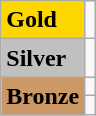<table class="wikitable">
<tr>
<td bgcolor="gold"><strong>Gold</strong></td>
<td></td>
</tr>
<tr>
<td bgcolor="silver"><strong>Silver</strong></td>
<td></td>
</tr>
<tr>
<td rowspan="2" bgcolor="#cc9966"><strong>Bronze</strong></td>
<td></td>
</tr>
<tr>
<td></td>
</tr>
</table>
